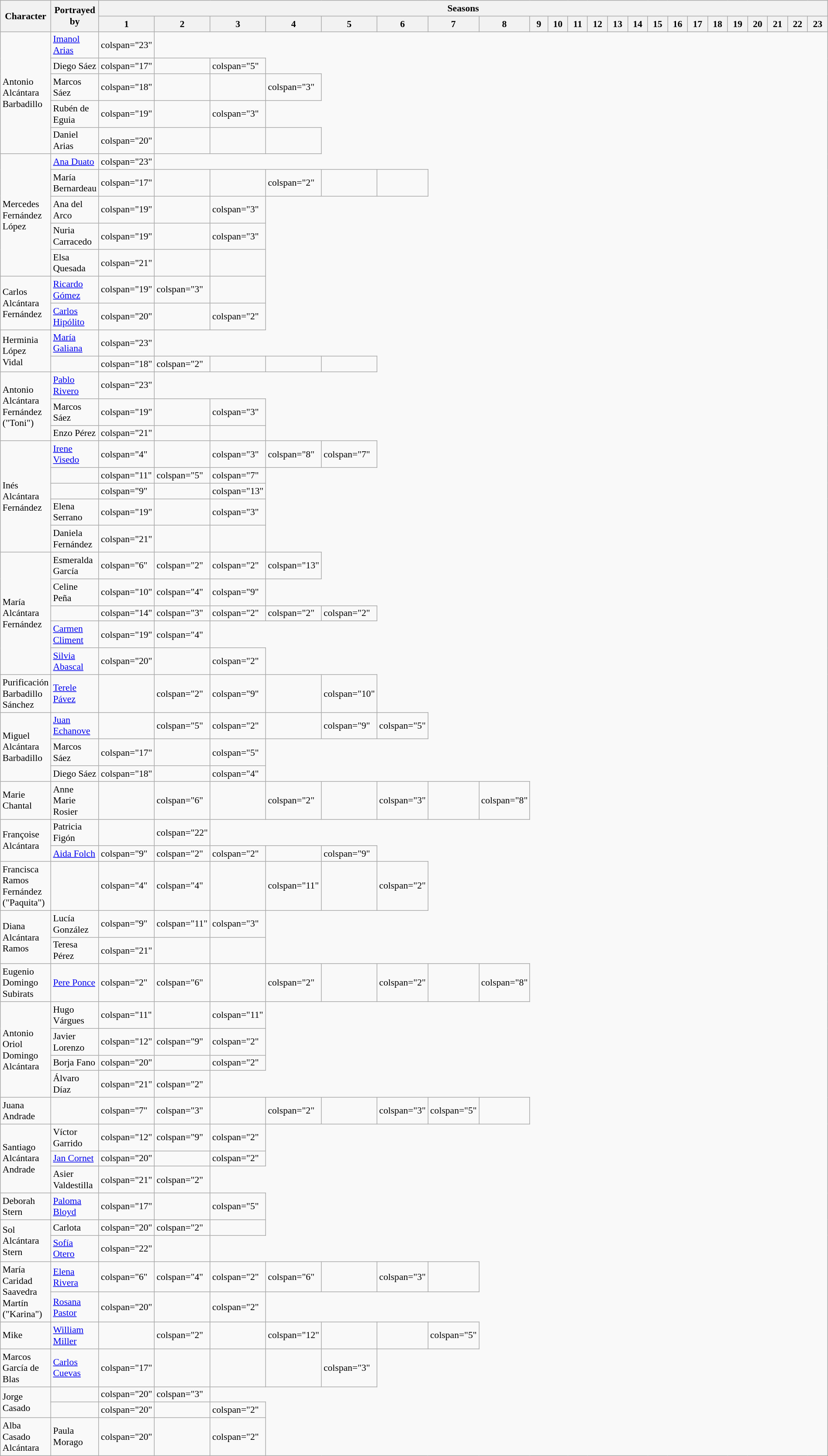<table class="wikitable" style="width:100%; font-size:90%">
<tr>
<th rowspan="2">Character</th>
<th rowspan="2">Portrayed by</th>
<th colspan="23">Seasons</th>
</tr>
<tr>
<th style="width:3%">1</th>
<th style="width:3%">2</th>
<th style="width:3%">3</th>
<th style="width:3%">4</th>
<th style="width:3%">5</th>
<th style="width:3%">6</th>
<th style="width:3%">7</th>
<th style="width:3%">8</th>
<th style="width:3%">9</th>
<th style="width:3%">10</th>
<th style="width:3%">11</th>
<th style="width:3%">12</th>
<th style="width:3%">13</th>
<th style="width:3%">14</th>
<th style="width:3%">15</th>
<th style="width:3%">16</th>
<th style="width:3%">17</th>
<th style="width:3%">18</th>
<th style="width:3%">19</th>
<th style="width:3%">20</th>
<th style="width:3%">21</th>
<th style="width:3%">22</th>
<th style="width:3%">23</th>
</tr>
<tr>
<td rowspan = "5">Antonio Alcántara Barbadillo</td>
<td><a href='#'>Imanol Arias</a></td>
<td>colspan="23" </td>
</tr>
<tr>
<td>Diego Sáez</td>
<td>colspan="17" </td>
<td></td>
<td>colspan="5" </td>
</tr>
<tr>
<td>Marcos Sáez</td>
<td>colspan="18" </td>
<td></td>
<td></td>
<td>colspan="3" </td>
</tr>
<tr>
<td>Rubén de Eguia</td>
<td>colspan="19" </td>
<td></td>
<td>colspan="3" </td>
</tr>
<tr>
<td>Daniel Arias</td>
<td>colspan="20" </td>
<td></td>
<td></td>
<td></td>
</tr>
<tr>
<td rowspan = "5">Mercedes Fernández López</td>
<td><a href='#'>Ana Duato</a></td>
<td>colspan="23" </td>
</tr>
<tr>
<td>María Bernardeau</td>
<td>colspan="17" </td>
<td></td>
<td></td>
<td>colspan="2" </td>
<td></td>
<td></td>
</tr>
<tr>
<td>Ana del Arco</td>
<td>colspan="19" </td>
<td></td>
<td>colspan="3" </td>
</tr>
<tr>
<td>Nuria Carracedo</td>
<td>colspan="19" </td>
<td></td>
<td>colspan="3" </td>
</tr>
<tr>
<td>Elsa Quesada</td>
<td>colspan="21" </td>
<td></td>
<td></td>
</tr>
<tr>
<td rowspan = "2">Carlos Alcántara Fernández</td>
<td><a href='#'>Ricardo Gómez</a></td>
<td>colspan="19" </td>
<td>colspan="3" </td>
<td></td>
</tr>
<tr>
<td><a href='#'>Carlos Hipólito</a></td>
<td>colspan="20"  </td>
<td></td>
<td>colspan="2"  </td>
</tr>
<tr>
<td rowspan = "2">Herminia López Vidal</td>
<td><a href='#'>María Galiana</a></td>
<td>colspan="23" </td>
</tr>
<tr>
<td></td>
<td>colspan="18" </td>
<td>colspan="2" </td>
<td></td>
<td></td>
<td></td>
</tr>
<tr>
<td rowspan = "3">Antonio Alcántara Fernández ("Toni")</td>
<td><a href='#'>Pablo Rivero</a></td>
<td>colspan="23" </td>
</tr>
<tr>
<td>Marcos Sáez</td>
<td>colspan="19" </td>
<td></td>
<td>colspan="3" </td>
</tr>
<tr>
<td>Enzo Pérez</td>
<td>colspan="21" </td>
<td></td>
<td></td>
</tr>
<tr>
<td rowspan = "5">Inés Alcántara Fernández</td>
<td><a href='#'>Irene Visedo</a></td>
<td>colspan="4" </td>
<td></td>
<td>colspan="3" </td>
<td>colspan="8" </td>
<td>colspan="7" </td>
</tr>
<tr>
<td></td>
<td>colspan="11" </td>
<td>colspan="5" </td>
<td>colspan="7" </td>
</tr>
<tr>
<td></td>
<td>colspan="9" </td>
<td></td>
<td>colspan="13" </td>
</tr>
<tr>
<td>Elena Serrano</td>
<td>colspan="19" </td>
<td></td>
<td>colspan="3" </td>
</tr>
<tr>
<td>Daniela Fernández</td>
<td>colspan="21" </td>
<td></td>
<td></td>
</tr>
<tr>
<td rowspan = "5">María Alcántara Fernández</td>
<td>Esmeralda García</td>
<td>colspan="6" </td>
<td>colspan="2" </td>
<td>colspan="2" </td>
<td>colspan="13" </td>
</tr>
<tr>
<td>Celine Peña</td>
<td>colspan="10" </td>
<td>colspan="4" </td>
<td>colspan="9" </td>
</tr>
<tr>
<td></td>
<td>colspan="14" </td>
<td>colspan="3" </td>
<td>colspan="2" </td>
<td>colspan="2" </td>
<td>colspan="2" </td>
</tr>
<tr>
<td><a href='#'>Carmen Climent</a></td>
<td>colspan="19" </td>
<td>colspan="4" </td>
</tr>
<tr>
<td><a href='#'>Silvia Abascal</a></td>
<td>colspan="20" </td>
<td></td>
<td>colspan="2" </td>
</tr>
<tr>
<td>Purificación Barbadillo Sánchez</td>
<td><a href='#'>Terele Pávez</a></td>
<td></td>
<td>colspan="2" </td>
<td>colspan="9" </td>
<td></td>
<td>colspan="10" </td>
</tr>
<tr>
<td rowspan = "3">Miguel Alcántara Barbadillo</td>
<td><a href='#'>Juan Echanove</a></td>
<td></td>
<td>colspan="5" </td>
<td>colspan="2" </td>
<td></td>
<td>colspan="9" </td>
<td>colspan="5" </td>
</tr>
<tr>
<td>Marcos Sáez</td>
<td>colspan="17" </td>
<td></td>
<td>colspan="5" </td>
</tr>
<tr>
<td>Diego Sáez</td>
<td>colspan="18" </td>
<td></td>
<td>colspan="4" </td>
</tr>
<tr>
<td>Marie Chantal</td>
<td>Anne Marie Rosier</td>
<td></td>
<td>colspan="6" </td>
<td></td>
<td>colspan="2" </td>
<td></td>
<td>colspan="3" </td>
<td></td>
<td>colspan="8" </td>
</tr>
<tr>
<td rowspan = "2">Françoise Alcántara</td>
<td>Patricia Figón</td>
<td></td>
<td>colspan="22" </td>
</tr>
<tr>
<td><a href='#'>Aida Folch</a></td>
<td>colspan="9" </td>
<td>colspan="2" </td>
<td>colspan="2" </td>
<td></td>
<td>colspan="9" </td>
</tr>
<tr>
<td>Francisca Ramos Fernández ("Paquita")</td>
<td></td>
<td>colspan="4" </td>
<td>colspan="4" </td>
<td></td>
<td>colspan="11" </td>
<td></td>
<td>colspan="2" </td>
</tr>
<tr>
<td rowspan = "2">Diana Alcántara Ramos</td>
<td>Lucía González</td>
<td>colspan="9" </td>
<td>colspan="11" </td>
<td>colspan="3" </td>
</tr>
<tr>
<td>Teresa Pérez</td>
<td>colspan="21" </td>
<td></td>
<td></td>
</tr>
<tr>
<td>Eugenio Domingo Subirats</td>
<td><a href='#'>Pere Ponce</a></td>
<td>colspan="2" </td>
<td>colspan="6" </td>
<td></td>
<td>colspan="2" </td>
<td></td>
<td>colspan="2" </td>
<td></td>
<td>colspan="8" </td>
</tr>
<tr>
<td rowspan = "4">Antonio Oriol Domingo Alcántara</td>
<td>Hugo Várgues</td>
<td>colspan="11" </td>
<td></td>
<td>colspan="11" </td>
</tr>
<tr>
<td>Javier Lorenzo</td>
<td>colspan="12" </td>
<td>colspan="9" </td>
<td>colspan="2" </td>
</tr>
<tr>
<td>Borja Fano</td>
<td>colspan="20" </td>
<td></td>
<td>colspan="2" </td>
</tr>
<tr>
<td>Álvaro Díaz</td>
<td>colspan="21" </td>
<td>colspan="2" </td>
</tr>
<tr>
<td>Juana Andrade</td>
<td></td>
<td>colspan="7" </td>
<td>colspan="3" </td>
<td></td>
<td>colspan="2" </td>
<td></td>
<td>colspan="3" </td>
<td>colspan="5" </td>
<td></td>
</tr>
<tr>
<td rowspan = "3">Santiago Alcántara Andrade</td>
<td>Víctor Garrido</td>
<td>colspan="12" </td>
<td>colspan="9" </td>
<td>colspan="2" </td>
</tr>
<tr>
<td><a href='#'>Jan Cornet</a></td>
<td>colspan="20" </td>
<td></td>
<td>colspan="2" </td>
</tr>
<tr>
<td>Asier Valdestilla</td>
<td>colspan="21" </td>
<td>colspan="2" </td>
</tr>
<tr>
<td>Deborah Stern</td>
<td><a href='#'>Paloma Bloyd</a></td>
<td>colspan="17" </td>
<td></td>
<td>colspan="5" </td>
</tr>
<tr>
<td rowspan = "2">Sol Alcántara Stern</td>
<td>Carlota</td>
<td>colspan="20" </td>
<td>colspan="2" </td>
<td></td>
</tr>
<tr>
<td><a href='#'>Sofía Otero</a></td>
<td>colspan="22" </td>
<td></td>
</tr>
<tr>
<td rowspan = "2">María Caridad Saavedra Martín ("Karina")</td>
<td><a href='#'>Elena Rivera</a></td>
<td>colspan="6" </td>
<td>colspan="4" </td>
<td>colspan="2" </td>
<td>colspan="6" </td>
<td></td>
<td>colspan="3" </td>
<td></td>
</tr>
<tr>
<td><a href='#'>Rosana Pastor</a></td>
<td>colspan="20" </td>
<td></td>
<td>colspan="2" </td>
</tr>
<tr>
<td>Mike</td>
<td><a href='#'>William Miller</a></td>
<td></td>
<td>colspan="2" </td>
<td></td>
<td>colspan="12" </td>
<td></td>
<td></td>
<td>colspan="5" </td>
</tr>
<tr>
<td>Marcos García de Blas</td>
<td><a href='#'>Carlos Cuevas</a></td>
<td>colspan="17" </td>
<td></td>
<td></td>
<td></td>
<td>colspan="3" </td>
</tr>
<tr>
<td rowspan = "2">Jorge Casado</td>
<td></td>
<td>colspan="20" </td>
<td>colspan="3" </td>
</tr>
<tr>
<td></td>
<td>colspan="20" </td>
<td></td>
<td>colspan="2" </td>
</tr>
<tr>
<td>Alba Casado Alcántara</td>
<td>Paula Morago</td>
<td>colspan="20" </td>
<td></td>
<td>colspan="2" </td>
</tr>
</table>
